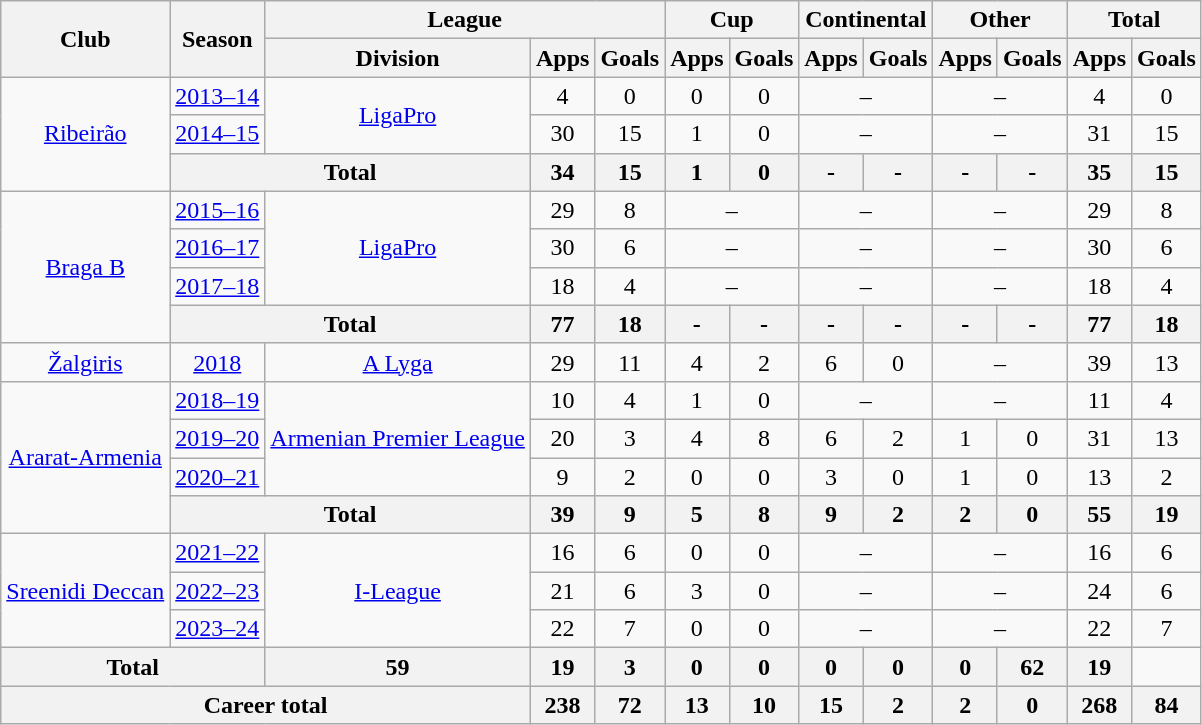<table class="wikitable" style="text-align: center">
<tr>
<th rowspan="2">Club</th>
<th rowspan="2">Season</th>
<th colspan="3">League</th>
<th colspan="2">Cup</th>
<th colspan="2">Continental</th>
<th colspan="2">Other</th>
<th colspan="2">Total</th>
</tr>
<tr>
<th>Division</th>
<th>Apps</th>
<th>Goals</th>
<th>Apps</th>
<th>Goals</th>
<th>Apps</th>
<th>Goals</th>
<th>Apps</th>
<th>Goals</th>
<th>Apps</th>
<th>Goals</th>
</tr>
<tr>
<td rowspan="3"><a href='#'>Ribeirão</a></td>
<td><a href='#'>2013–14</a></td>
<td rowspan="2"><a href='#'>LigaPro</a></td>
<td>4</td>
<td>0</td>
<td>0</td>
<td>0</td>
<td colspan="2">–</td>
<td colspan="2">–</td>
<td>4</td>
<td>0</td>
</tr>
<tr>
<td><a href='#'>2014–15</a></td>
<td>30</td>
<td>15</td>
<td>1</td>
<td>0</td>
<td colspan="2">–</td>
<td colspan="2">–</td>
<td>31</td>
<td>15</td>
</tr>
<tr>
<th colspan="2">Total</th>
<th>34</th>
<th>15</th>
<th>1</th>
<th>0</th>
<th>-</th>
<th>-</th>
<th>-</th>
<th>-</th>
<th>35</th>
<th>15</th>
</tr>
<tr>
<td rowspan="4"><a href='#'>Braga B</a></td>
<td><a href='#'>2015–16</a></td>
<td rowspan="3"><a href='#'>LigaPro</a></td>
<td>29</td>
<td>8</td>
<td colspan="2">–</td>
<td colspan="2">–</td>
<td colspan="2">–</td>
<td>29</td>
<td>8</td>
</tr>
<tr>
<td><a href='#'>2016–17</a></td>
<td>30</td>
<td>6</td>
<td colspan="2">–</td>
<td colspan="2">–</td>
<td colspan="2">–</td>
<td>30</td>
<td>6</td>
</tr>
<tr>
<td><a href='#'>2017–18</a></td>
<td>18</td>
<td>4</td>
<td colspan="2">–</td>
<td colspan="2">–</td>
<td colspan="2">–</td>
<td>18</td>
<td>4</td>
</tr>
<tr>
<th colspan="2">Total</th>
<th>77</th>
<th>18</th>
<th>-</th>
<th>-</th>
<th>-</th>
<th>-</th>
<th>-</th>
<th>-</th>
<th>77</th>
<th>18</th>
</tr>
<tr>
<td><a href='#'>Žalgiris</a></td>
<td><a href='#'>2018</a></td>
<td><a href='#'>A Lyga</a></td>
<td>29</td>
<td>11</td>
<td>4</td>
<td>2</td>
<td>6</td>
<td>0</td>
<td colspan="2">–</td>
<td>39</td>
<td>13</td>
</tr>
<tr>
<td rowspan="4"><a href='#'>Ararat-Armenia</a></td>
<td><a href='#'>2018–19</a></td>
<td rowspan="3"><a href='#'>Armenian Premier League</a></td>
<td>10</td>
<td>4</td>
<td>1</td>
<td>0</td>
<td colspan="2">–</td>
<td colspan="2">–</td>
<td>11</td>
<td>4</td>
</tr>
<tr>
<td><a href='#'>2019–20</a></td>
<td>20</td>
<td>3</td>
<td>4</td>
<td>8</td>
<td>6</td>
<td>2</td>
<td>1</td>
<td>0</td>
<td>31</td>
<td>13</td>
</tr>
<tr>
<td><a href='#'>2020–21</a></td>
<td>9</td>
<td>2</td>
<td>0</td>
<td>0</td>
<td>3</td>
<td>0</td>
<td>1</td>
<td>0</td>
<td>13</td>
<td>2</td>
</tr>
<tr>
<th colspan="2">Total</th>
<th>39</th>
<th>9</th>
<th>5</th>
<th>8</th>
<th>9</th>
<th>2</th>
<th>2</th>
<th>0</th>
<th>55</th>
<th>19</th>
</tr>
<tr>
<td rowspan="3"><a href='#'>Sreenidi Deccan</a></td>
<td><a href='#'>2021–22</a></td>
<td rowspan="3"><a href='#'>I-League</a></td>
<td>16</td>
<td>6</td>
<td>0</td>
<td>0</td>
<td colspan="2">–</td>
<td colspan="2">–</td>
<td>16</td>
<td>6</td>
</tr>
<tr>
<td><a href='#'>2022–23</a></td>
<td>21</td>
<td>6</td>
<td>3</td>
<td>0</td>
<td colspan="2">–</td>
<td colspan="2">–</td>
<td>24</td>
<td>6</td>
</tr>
<tr>
<td><a href='#'>2023–24</a></td>
<td>22</td>
<td>7</td>
<td>0</td>
<td>0</td>
<td colspan="2">–</td>
<td colspan="2">–</td>
<td>22</td>
<td>7</td>
</tr>
<tr>
<th colspan="2">Total</th>
<th>59</th>
<th>19</th>
<th>3</th>
<th>0</th>
<th>0</th>
<th>0</th>
<th>0</th>
<th>0</th>
<th>62</th>
<th>19</th>
</tr>
<tr>
<th colspan="3">Career total</th>
<th>238</th>
<th>72</th>
<th>13</th>
<th>10</th>
<th>15</th>
<th>2</th>
<th>2</th>
<th>0</th>
<th>268</th>
<th>84</th>
</tr>
</table>
